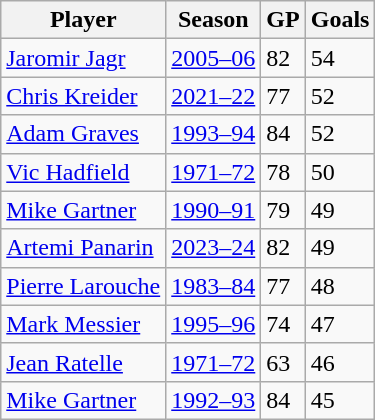<table class="wikitable">
<tr>
<th>Player</th>
<th>Season</th>
<th>GP</th>
<th>Goals</th>
</tr>
<tr>
<td><a href='#'>Jaromir Jagr</a></td>
<td><a href='#'>2005–06</a></td>
<td>82</td>
<td>54</td>
</tr>
<tr>
<td><a href='#'>Chris Kreider</a></td>
<td><a href='#'>2021–22</a></td>
<td>77</td>
<td>52</td>
</tr>
<tr>
<td><a href='#'>Adam Graves</a></td>
<td><a href='#'>1993–94</a></td>
<td>84</td>
<td>52</td>
</tr>
<tr>
<td><a href='#'>Vic Hadfield</a></td>
<td><a href='#'>1971–72</a></td>
<td>78</td>
<td>50</td>
</tr>
<tr>
<td><a href='#'>Mike Gartner</a></td>
<td><a href='#'>1990–91</a></td>
<td>79</td>
<td>49</td>
</tr>
<tr>
<td><a href='#'>Artemi Panarin</a></td>
<td><a href='#'>2023–24</a></td>
<td>82</td>
<td>49</td>
</tr>
<tr>
<td><a href='#'>Pierre Larouche</a></td>
<td><a href='#'>1983–84</a></td>
<td>77</td>
<td>48</td>
</tr>
<tr>
<td><a href='#'>Mark Messier</a></td>
<td><a href='#'>1995–96</a></td>
<td>74</td>
<td>47</td>
</tr>
<tr>
<td><a href='#'>Jean Ratelle</a></td>
<td><a href='#'>1971–72</a></td>
<td>63</td>
<td>46</td>
</tr>
<tr>
<td><a href='#'>Mike Gartner</a></td>
<td><a href='#'>1992–93</a></td>
<td>84</td>
<td>45</td>
</tr>
</table>
